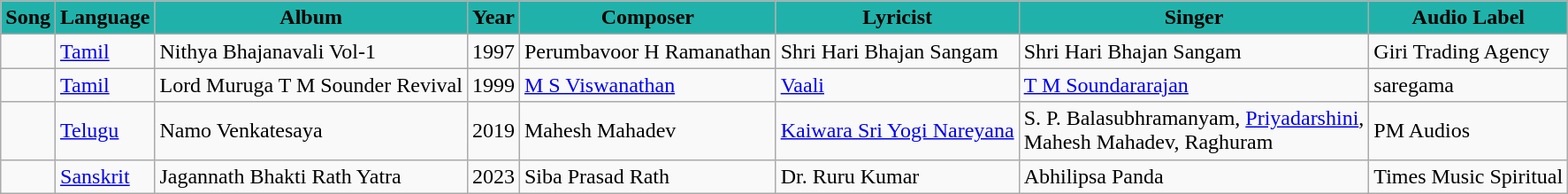<table class="wikitable">
<tr>
<th style="background:#20B2AA">Song</th>
<th style="background:#20B2AA">Language</th>
<th style="background:#20B2AA">Album</th>
<th style="background:#20B2AA">Year</th>
<th style="background:#20B2AA">Composer</th>
<th style="background:#20B2AA">Lyricist</th>
<th style="background:#20B2AA">Singer</th>
<th style="background:#20B2AA">Audio Label</th>
</tr>
<tr>
<td></td>
<td><a href='#'>Tamil</a></td>
<td>Nithya Bhajanavali Vol-1</td>
<td>1997</td>
<td>Perumbavoor H Ramanathan</td>
<td>Shri Hari Bhajan Sangam</td>
<td>Shri Hari Bhajan Sangam</td>
<td>Giri Trading Agency</td>
</tr>
<tr>
<td></td>
<td><a href='#'>Tamil</a></td>
<td>Lord Muruga T M Sounder Revival</td>
<td>1999</td>
<td><a href='#'>M S Viswanathan</a></td>
<td><a href='#'>Vaali</a></td>
<td><a href='#'>T M Soundararajan</a></td>
<td>saregama</td>
</tr>
<tr>
<td></td>
<td><a href='#'>Telugu</a></td>
<td>Namo Venkatesaya</td>
<td>2019</td>
<td>Mahesh Mahadev</td>
<td><a href='#'>Kaiwara Sri Yogi Nareyana</a></td>
<td>S. P. Balasubhramanyam, <a href='#'>Priyadarshini</a>,<br>Mahesh Mahadev, Raghuram</td>
<td>PM Audios</td>
</tr>
<tr>
<td></td>
<td><a href='#'>Sanskrit</a></td>
<td>Jagannath Bhakti Rath Yatra</td>
<td>2023</td>
<td>Siba Prasad Rath</td>
<td>Dr. Ruru Kumar</td>
<td>Abhilipsa Panda</td>
<td>Times Music Spiritual</td>
</tr>
</table>
